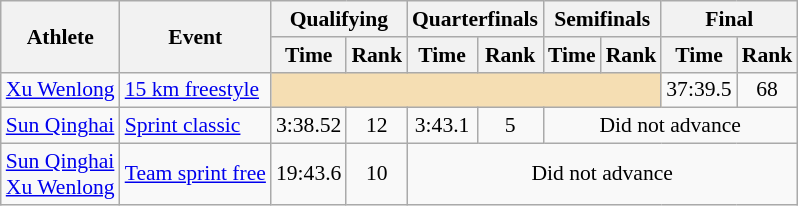<table class="wikitable" style="font-size:90%;">
<tr>
<th rowspan=2>Athlete</th>
<th rowspan=2>Event</th>
<th colspan=2>Qualifying</th>
<th colspan=2>Quarterfinals</th>
<th colspan=2>Semifinals</th>
<th colspan=2>Final</th>
</tr>
<tr>
<th>Time</th>
<th>Rank</th>
<th>Time</th>
<th>Rank</th>
<th>Time</th>
<th>Rank</th>
<th>Time</th>
<th>Rank</th>
</tr>
<tr>
<td><a href='#'>Xu Wenlong</a></td>
<td><a href='#'>15 km freestyle</a></td>
<td colspan="6" style="background:wheat;"></td>
<td align=center>37:39.5</td>
<td align=center>68</td>
</tr>
<tr>
<td><a href='#'>Sun Qinghai</a></td>
<td><a href='#'>Sprint classic</a></td>
<td align=center>3:38.52</td>
<td align=center>12</td>
<td align=center>3:43.1</td>
<td align=center>5</td>
<td style="text-align:center;" colspan="4">Did not advance</td>
</tr>
<tr>
<td><a href='#'>Sun Qinghai</a><br><a href='#'>Xu Wenlong</a></td>
<td><a href='#'>Team sprint free</a></td>
<td align=center>19:43.6</td>
<td align=center>10</td>
<td style="text-align:center;" colspan="6">Did not advance</td>
</tr>
</table>
